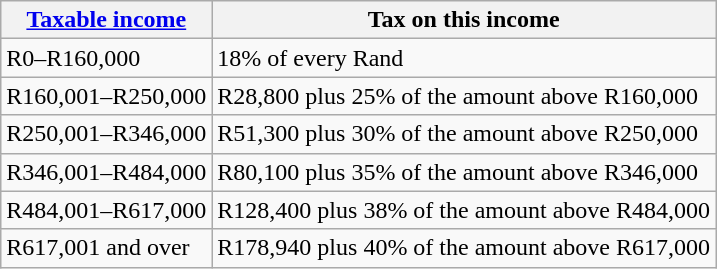<table class="wikitable">
<tr>
<th><a href='#'>Taxable income</a></th>
<th>Tax on this income</th>
</tr>
<tr>
<td>R0–R160,000</td>
<td>18% of every Rand</td>
</tr>
<tr>
<td>R160,001–R250,000</td>
<td>R28,800 plus 25% of the amount above R160,000</td>
</tr>
<tr>
<td>R250,001–R346,000</td>
<td>R51,300 plus 30% of the amount above R250,000</td>
</tr>
<tr>
<td>R346,001–R484,000</td>
<td>R80,100 plus 35% of the amount above R346,000</td>
</tr>
<tr>
<td>R484,001–R617,000</td>
<td>R128,400 plus 38% of the amount above R484,000</td>
</tr>
<tr>
<td>R617,001 and over</td>
<td>R178,940 plus 40% of the amount above R617,000</td>
</tr>
</table>
